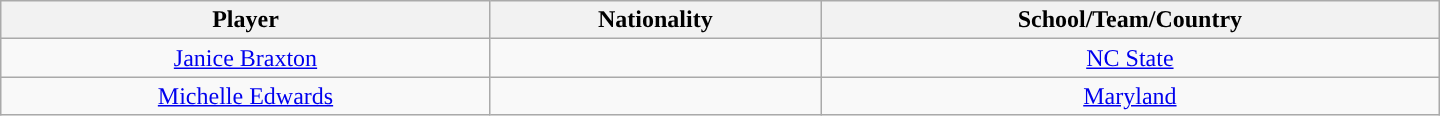<table class="wikitable" style="text-align:center; width:60em">
<tr>
<th>Player</th>
<th>Nationality</th>
<th>School/Team/Country</th>
</tr>
<tr>
<td><a href='#'>Janice Braxton</a></td>
<td></td>
<td><a href='#'>NC State</a></td>
</tr>
<tr>
<td><a href='#'>Michelle Edwards</a></td>
<td></td>
<td><a href='#'>Maryland</a></td>
</tr>
</table>
